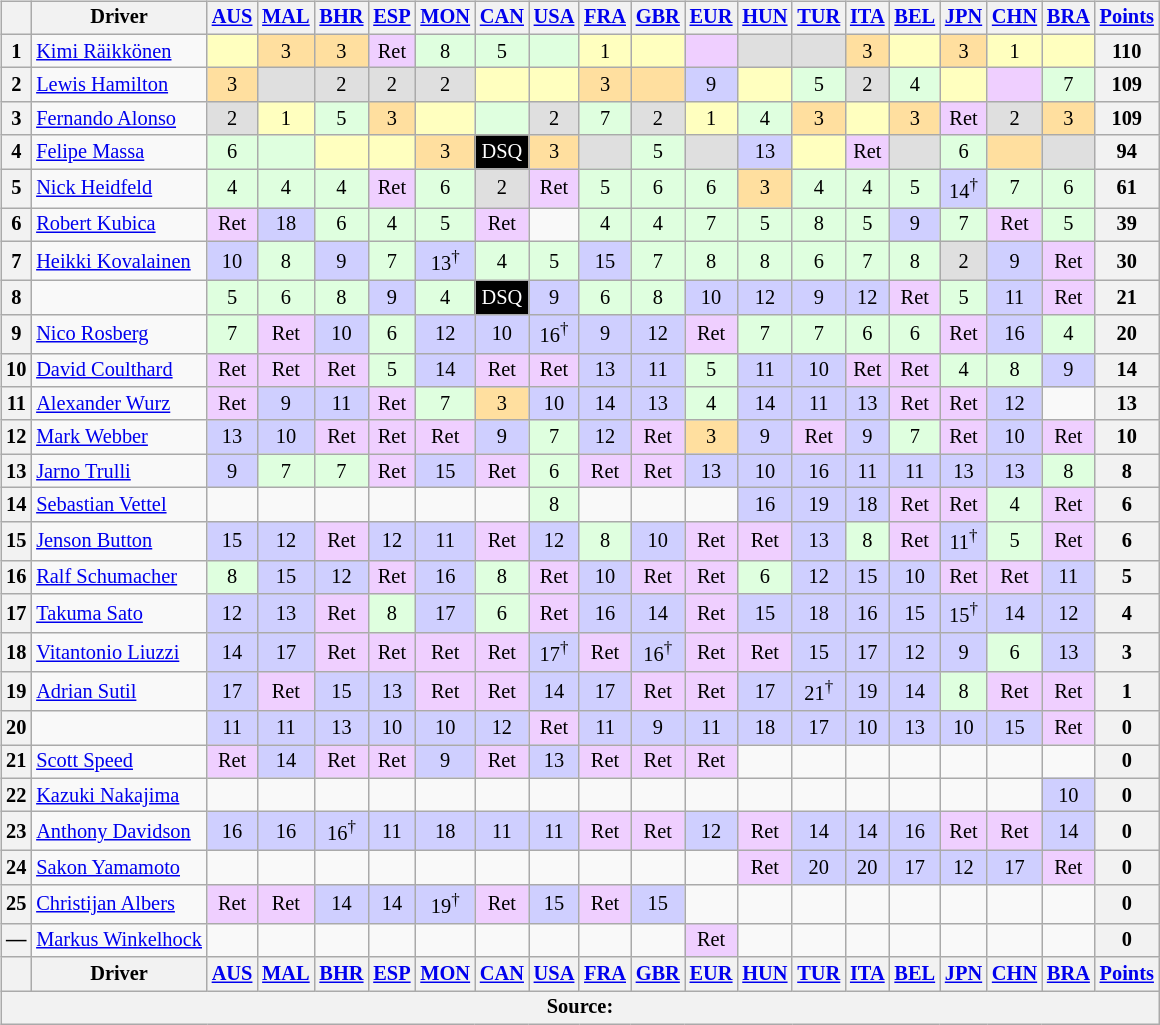<table>
<tr>
<td><br><table class="wikitable" style="font-size: 85%; text-align:center;">
<tr valign="top">
<th valign="middle"></th>
<th valign="middle">Driver</th>
<th><a href='#'>AUS</a><br></th>
<th><a href='#'>MAL</a><br></th>
<th><a href='#'>BHR</a><br></th>
<th><a href='#'>ESP</a><br></th>
<th><a href='#'>MON</a><br></th>
<th><a href='#'>CAN</a><br></th>
<th><a href='#'>USA</a><br></th>
<th><a href='#'>FRA</a><br></th>
<th><a href='#'>GBR</a><br></th>
<th><a href='#'>EUR</a><br></th>
<th><a href='#'>HUN</a><br></th>
<th><a href='#'>TUR</a><br></th>
<th><a href='#'>ITA</a><br></th>
<th><a href='#'>BEL</a><br></th>
<th><a href='#'>JPN</a><br></th>
<th><a href='#'>CHN</a><br></th>
<th><a href='#'>BRA</a><br></th>
<th valign="middle"><a href='#'>Points</a></th>
</tr>
<tr>
<th>1</th>
<td align="left"> <a href='#'>Kimi Räikkönen</a></td>
<td style="background:#ffffbf;"></td>
<td style="background:#ffdf9f;">3</td>
<td style="background:#ffdf9f;">3</td>
<td style="background:#efcfff;">Ret</td>
<td style="background:#dfffdf;">8</td>
<td style="background:#dfffdf;">5</td>
<td style="background:#dfffdf;"></td>
<td style="background:#ffffbf;">1</td>
<td style="background:#ffffbf;"></td>
<td style="background:#efcfff;"></td>
<td style="background:#dfdfdf;"></td>
<td style="background:#dfdfdf;"></td>
<td style="background:#ffdf9f;">3</td>
<td style="background:#ffffbf;"></td>
<td style="background:#ffdf9f;">3</td>
<td style="background:#ffffbf;">1</td>
<td style="background:#ffffbf;"></td>
<th>110</th>
</tr>
<tr>
<th>2</th>
<td align="left"> <a href='#'>Lewis Hamilton</a></td>
<td style="background:#ffdf9f;">3</td>
<td style="background:#dfdfdf;"></td>
<td style="background:#dfdfdf;">2</td>
<td style="background:#dfdfdf;">2</td>
<td style="background:#dfdfdf;">2</td>
<td style="background:#ffffbf;"></td>
<td style="background:#ffffbf;"></td>
<td style="background:#ffdf9f;">3</td>
<td style="background:#ffdf9f;"></td>
<td style="background:#cfcfff;">9</td>
<td style="background:#ffffbf;"></td>
<td style="background:#dfffdf;">5</td>
<td style="background:#dfdfdf;">2</td>
<td style="background:#dfffdf;">4</td>
<td style="background:#ffffbf;"></td>
<td style="background:#efcfff;"></td>
<td style="background:#dfffdf;">7</td>
<th>109</th>
</tr>
<tr>
<th>3</th>
<td align="left"> <a href='#'>Fernando Alonso</a></td>
<td style="background:#dfdfdf;">2</td>
<td style="background:#ffffbf;">1</td>
<td style="background:#dfffdf;">5</td>
<td style="background:#ffdf9f;">3</td>
<td style="background:#ffffbf;"></td>
<td style="background:#dfffdf;"></td>
<td style="background:#dfdfdf;">2</td>
<td style="background:#dfffdf;">7</td>
<td style="background:#dfdfdf;">2</td>
<td style="background:#ffffbf;">1</td>
<td style="background:#dfffdf;">4</td>
<td style="background:#ffdf9f;">3</td>
<td style="background:#ffffbf;"></td>
<td style="background:#ffdf9f;">3</td>
<td style="background:#efcfff;">Ret</td>
<td style="background:#dfdfdf;">2</td>
<td style="background:#ffdf9f;">3</td>
<th>109</th>
</tr>
<tr>
<th>4</th>
<td align="left"> <a href='#'>Felipe Massa</a></td>
<td style="background:#dfffdf;">6</td>
<td style="background:#dfffdf;"></td>
<td style="background:#ffffbf;"></td>
<td style="background:#ffffbf;"></td>
<td style="background:#ffdf9f;">3</td>
<td style="background:#000; color:white;">DSQ</td>
<td style="background:#ffdf9f;">3</td>
<td style="background:#dfdfdf;"></td>
<td style="background:#dfffdf;">5</td>
<td style="background:#dfdfdf;"></td>
<td style="background:#cfcfff;">13</td>
<td style="background:#ffffbf;"></td>
<td style="background:#efcfff;">Ret</td>
<td style="background:#dfdfdf;"></td>
<td style="background:#dfffdf;">6</td>
<td style="background:#ffdf9f;"></td>
<td style="background:#dfdfdf;"></td>
<th>94</th>
</tr>
<tr>
<th>5</th>
<td align="left"> <a href='#'>Nick Heidfeld</a></td>
<td style="background:#dfffdf;">4</td>
<td style="background:#dfffdf;">4</td>
<td style="background:#dfffdf;">4</td>
<td style="background:#efcfff;">Ret</td>
<td style="background:#dfffdf;">6</td>
<td style="background:#dfdfdf;">2</td>
<td style="background:#efcfff;">Ret</td>
<td style="background:#dfffdf;">5</td>
<td style="background:#dfffdf;">6</td>
<td style="background:#dfffdf;">6</td>
<td style="background:#ffdf9f;">3</td>
<td style="background:#dfffdf;">4</td>
<td style="background:#dfffdf;">4</td>
<td style="background:#dfffdf;">5</td>
<td style="background:#cfcfff;">14<sup>†</sup></td>
<td style="background:#dfffdf;">7</td>
<td style="background:#dfffdf;">6</td>
<th>61</th>
</tr>
<tr>
<th>6</th>
<td align="left"> <a href='#'>Robert Kubica</a></td>
<td style="background:#efcfff;">Ret</td>
<td style="background:#cfcfff;">18</td>
<td style="background:#dfffdf;">6</td>
<td style="background:#dfffdf;">4</td>
<td style="background:#dfffdf;">5</td>
<td style="background:#efcfff;">Ret</td>
<td></td>
<td style="background:#dfffdf;">4</td>
<td style="background:#dfffdf;">4</td>
<td style="background:#dfffdf;">7</td>
<td style="background:#dfffdf;">5</td>
<td style="background:#dfffdf;">8</td>
<td style="background:#dfffdf;">5</td>
<td style="background:#cfcfff;">9</td>
<td style="background:#dfffdf;">7</td>
<td style="background:#efcfff;">Ret</td>
<td style="background:#dfffdf;">5</td>
<th>39</th>
</tr>
<tr>
<th>7</th>
<td align="left"> <a href='#'>Heikki Kovalainen</a></td>
<td style="background:#cfcfff;">10</td>
<td style="background:#dfffdf;">8</td>
<td style="background:#cfcfff;">9</td>
<td style="background:#dfffdf;">7</td>
<td style="background:#cfcfff;">13<sup>†</sup></td>
<td style="background:#dfffdf;">4</td>
<td style="background:#dfffdf;">5</td>
<td style="background:#cfcfff;">15</td>
<td style="background:#dfffdf;">7</td>
<td style="background:#dfffdf;">8</td>
<td style="background:#dfffdf;">8</td>
<td style="background:#dfffdf;">6</td>
<td style="background:#dfffdf;">7</td>
<td style="background:#dfffdf;">8</td>
<td style="background:#dfdfdf;">2</td>
<td style="background:#cfcfff;">9</td>
<td style="background:#efcfff;">Ret</td>
<th>30</th>
</tr>
<tr>
<th>8</th>
<td align="left"></td>
<td style="background:#dfffdf;">5</td>
<td style="background:#dfffdf;">6</td>
<td style="background:#dfffdf;">8</td>
<td style="background:#cfcfff;">9</td>
<td style="background:#dfffdf;">4</td>
<td style="background:#000; color:white;">DSQ</td>
<td style="background:#cfcfff;">9</td>
<td style="background:#dfffdf;">6</td>
<td style="background:#dfffdf;">8</td>
<td style="background:#cfcfff;">10</td>
<td style="background:#cfcfff;">12</td>
<td style="background:#cfcfff;">9</td>
<td style="background:#cfcfff;">12</td>
<td style="background:#efcfff;">Ret</td>
<td style="background:#dfffdf;">5</td>
<td style="background:#cfcfff;">11</td>
<td style="background:#efcfff;">Ret</td>
<th>21</th>
</tr>
<tr>
<th>9</th>
<td align="left"> <a href='#'>Nico Rosberg</a></td>
<td style="background:#dfffdf;">7</td>
<td style="background:#efcfff;">Ret</td>
<td style="background:#cfcfff;">10</td>
<td style="background:#dfffdf;">6</td>
<td style="background:#cfcfff;">12</td>
<td style="background:#cfcfff;">10</td>
<td style="background:#cfcfff;">16<sup>†</sup></td>
<td style="background:#cfcfff;">9</td>
<td style="background:#cfcfff;">12</td>
<td style="background:#efcfff;">Ret</td>
<td style="background:#dfffdf;">7</td>
<td style="background:#dfffdf;">7</td>
<td style="background:#dfffdf;">6</td>
<td style="background:#dfffdf;">6</td>
<td style="background:#efcfff;">Ret</td>
<td style="background:#cfcfff;">16</td>
<td style="background:#dfffdf;">4</td>
<th>20</th>
</tr>
<tr>
<th>10</th>
<td align="left"> <a href='#'>David Coulthard</a></td>
<td style="background:#efcfff;">Ret</td>
<td style="background:#efcfff;">Ret</td>
<td style="background:#efcfff;">Ret</td>
<td style="background:#dfffdf;">5</td>
<td style="background:#cfcfff;">14</td>
<td style="background:#efcfff;">Ret</td>
<td style="background:#efcfff;">Ret</td>
<td style="background:#cfcfff;">13</td>
<td style="background:#cfcfff;">11</td>
<td style="background:#dfffdf;">5</td>
<td style="background:#cfcfff;">11</td>
<td style="background:#cfcfff;">10</td>
<td style="background:#efcfff;">Ret</td>
<td style="background:#efcfff;">Ret</td>
<td style="background:#dfffdf;">4</td>
<td style="background:#dfffdf;">8</td>
<td style="background:#cfcfff;">9</td>
<th>14</th>
</tr>
<tr>
<th>11</th>
<td align="left"> <a href='#'>Alexander Wurz</a></td>
<td style="background:#efcfff;">Ret</td>
<td style="background:#cfcfff;">9</td>
<td style="background:#cfcfff;">11</td>
<td style="background:#efcfff;">Ret</td>
<td style="background:#dfffdf;">7</td>
<td style="background:#ffdf9f;">3</td>
<td style="background:#cfcfff;">10</td>
<td style="background:#cfcfff;">14</td>
<td style="background:#cfcfff;">13</td>
<td style="background:#dfffdf;">4</td>
<td style="background:#cfcfff;">14</td>
<td style="background:#cfcfff;">11</td>
<td style="background:#cfcfff;">13</td>
<td style="background:#efcfff;">Ret</td>
<td style="background:#efcfff;">Ret</td>
<td style="background:#cfcfff;">12</td>
<td></td>
<th>13</th>
</tr>
<tr>
<th>12</th>
<td align="left"> <a href='#'>Mark Webber</a></td>
<td style="background:#cfcfff;">13</td>
<td style="background:#cfcfff;">10</td>
<td style="background:#efcfff;">Ret</td>
<td style="background:#efcfff;">Ret</td>
<td style="background:#efcfff;">Ret</td>
<td style="background:#cfcfff;">9</td>
<td style="background:#dfffdf;">7</td>
<td style="background:#cfcfff;">12</td>
<td style="background:#efcfff;">Ret</td>
<td style="background:#ffdf9f;">3</td>
<td style="background:#cfcfff;">9</td>
<td style="background:#efcfff;">Ret</td>
<td style="background:#cfcfff;">9</td>
<td style="background:#dfffdf;">7</td>
<td style="background:#efcfff;">Ret</td>
<td style="background:#cfcfff;">10</td>
<td style="background:#efcfff;">Ret</td>
<th>10</th>
</tr>
<tr>
<th>13</th>
<td align="left"> <a href='#'>Jarno Trulli</a></td>
<td style="background:#cfcfff;">9</td>
<td style="background:#dfffdf;">7</td>
<td style="background:#dfffdf;">7</td>
<td style="background:#efcfff;">Ret</td>
<td style="background:#cfcfff;">15</td>
<td style="background:#efcfff;">Ret</td>
<td style="background:#dfffdf;">6</td>
<td style="background:#efcfff;">Ret</td>
<td style="background:#efcfff;">Ret</td>
<td style="background:#cfcfff;">13</td>
<td style="background:#cfcfff;">10</td>
<td style="background:#cfcfff;">16</td>
<td style="background:#cfcfff;">11</td>
<td style="background:#cfcfff;">11</td>
<td style="background:#cfcfff;">13</td>
<td style="background:#cfcfff;">13</td>
<td style="background:#dfffdf;">8</td>
<th>8</th>
</tr>
<tr>
<th>14</th>
<td align="left"> <a href='#'>Sebastian Vettel</a></td>
<td></td>
<td></td>
<td></td>
<td></td>
<td></td>
<td></td>
<td style="background:#dfffdf;">8</td>
<td></td>
<td></td>
<td></td>
<td style="background:#cfcfff;">16</td>
<td style="background:#cfcfff;">19</td>
<td style="background:#cfcfff;">18</td>
<td style="background:#efcfff;">Ret</td>
<td style="background:#efcfff;">Ret</td>
<td style="background:#dfffdf;">4</td>
<td style="background:#efcfff;">Ret</td>
<th>6</th>
</tr>
<tr>
<th>15</th>
<td align="left"> <a href='#'>Jenson Button</a></td>
<td style="background:#cfcfff;">15</td>
<td style="background:#cfcfff;">12</td>
<td style="background:#efcfff;">Ret</td>
<td style="background:#cfcfff;">12</td>
<td style="background:#cfcfff;">11</td>
<td style="background:#efcfff;">Ret</td>
<td style="background:#cfcfff;">12</td>
<td style="background:#dfffdf;">8</td>
<td style="background:#cfcfff;">10</td>
<td style="background:#efcfff;">Ret</td>
<td style="background:#efcfff;">Ret</td>
<td style="background:#cfcfff;">13</td>
<td style="background:#dfffdf;">8</td>
<td style="background:#efcfff;">Ret</td>
<td style="background:#cfcfff;">11<sup>†</sup></td>
<td style="background:#dfffdf;">5</td>
<td style="background:#efcfff;">Ret</td>
<th>6</th>
</tr>
<tr>
<th>16</th>
<td align="left"> <a href='#'>Ralf Schumacher</a></td>
<td style="background:#dfffdf;">8</td>
<td style="background:#cfcfff;">15</td>
<td style="background:#cfcfff;">12</td>
<td style="background:#efcfff;">Ret</td>
<td style="background:#cfcfff;">16</td>
<td style="background:#dfffdf;">8</td>
<td style="background:#efcfff;">Ret</td>
<td style="background:#cfcfff;">10</td>
<td style="background:#efcfff;">Ret</td>
<td style="background:#efcfff;">Ret</td>
<td style="background:#dfffdf;">6</td>
<td style="background:#cfcfff;">12</td>
<td style="background:#cfcfff;">15</td>
<td style="background:#cfcfff;">10</td>
<td style="background:#efcfff;">Ret</td>
<td style="background:#efcfff;">Ret</td>
<td style="background:#cfcfff;">11</td>
<th>5</th>
</tr>
<tr>
<th>17</th>
<td align="left"> <a href='#'>Takuma Sato</a></td>
<td style="background:#cfcfff;">12</td>
<td style="background:#cfcfff;">13</td>
<td style="background:#efcfff;">Ret</td>
<td style="background:#dfffdf;">8</td>
<td style="background:#cfcfff;">17</td>
<td style="background:#dfffdf;">6</td>
<td style="background:#efcfff;">Ret</td>
<td style="background:#cfcfff;">16</td>
<td style="background:#cfcfff;">14</td>
<td style="background:#efcfff;">Ret</td>
<td style="background:#cfcfff;">15</td>
<td style="background:#cfcfff;">18</td>
<td style="background:#cfcfff;">16</td>
<td style="background:#cfcfff;">15</td>
<td style="background:#cfcfff;">15<sup>†</sup></td>
<td style="background:#cfcfff;">14</td>
<td style="background:#cfcfff;">12</td>
<th>4</th>
</tr>
<tr>
<th>18</th>
<td align="left"> <a href='#'>Vitantonio Liuzzi</a></td>
<td style="background:#cfcfff;">14</td>
<td style="background:#cfcfff;">17</td>
<td style="background:#efcfff;">Ret</td>
<td style="background:#efcfff;">Ret</td>
<td style="background:#efcfff;">Ret</td>
<td style="background:#efcfff;">Ret</td>
<td style="background:#cfcfff;">17<sup>†</sup></td>
<td style="background:#efcfff;">Ret</td>
<td style="background:#cfcfff;">16<sup>†</sup></td>
<td style="background:#efcfff;">Ret</td>
<td style="background:#efcfff;">Ret</td>
<td style="background:#cfcfff;">15</td>
<td style="background:#cfcfff;">17</td>
<td style="background:#cfcfff;">12</td>
<td style="background:#cfcfff;">9</td>
<td style="background:#dfffdf;">6</td>
<td style="background:#cfcfff;">13</td>
<th>3</th>
</tr>
<tr>
<th>19</th>
<td align="left"> <a href='#'>Adrian Sutil</a></td>
<td style="background:#cfcfff;">17</td>
<td style="background:#efcfff;">Ret</td>
<td style="background:#cfcfff;">15</td>
<td style="background:#cfcfff;">13</td>
<td style="background:#efcfff;">Ret</td>
<td style="background:#efcfff;">Ret</td>
<td style="background:#cfcfff;">14</td>
<td style="background:#cfcfff;">17</td>
<td style="background:#efcfff;">Ret</td>
<td style="background:#efcfff;">Ret</td>
<td style="background:#cfcfff;">17</td>
<td style="background:#cfcfff;">21<sup>†</sup></td>
<td style="background:#cfcfff;">19</td>
<td style="background:#cfcfff;">14</td>
<td style="background:#dfffdf;">8</td>
<td style="background:#efcfff;">Ret</td>
<td style="background:#efcfff;">Ret</td>
<th>1</th>
</tr>
<tr>
<th>20</th>
<td align="left"></td>
<td style="background:#cfcfff;">11</td>
<td style="background:#cfcfff;">11</td>
<td style="background:#cfcfff;">13</td>
<td style="background:#cfcfff;">10</td>
<td style="background:#cfcfff;">10</td>
<td style="background:#cfcfff;">12</td>
<td style="background:#efcfff;">Ret</td>
<td style="background:#cfcfff;">11</td>
<td style="background:#cfcfff;">9</td>
<td style="background:#cfcfff;">11</td>
<td style="background:#cfcfff;">18</td>
<td style="background:#cfcfff;">17</td>
<td style="background:#cfcfff;">10</td>
<td style="background:#cfcfff;">13</td>
<td style="background:#cfcfff;">10</td>
<td style="background:#cfcfff;">15</td>
<td style="background:#efcfff;">Ret</td>
<th>0</th>
</tr>
<tr>
<th>21</th>
<td align="left"> <a href='#'>Scott Speed</a></td>
<td style="background:#efcfff;">Ret</td>
<td style="background:#cfcfff;">14</td>
<td style="background:#efcfff;">Ret</td>
<td style="background:#efcfff;">Ret</td>
<td style="background:#cfcfff;">9</td>
<td style="background:#efcfff;">Ret</td>
<td style="background:#cfcfff;">13</td>
<td style="background:#efcfff;">Ret</td>
<td style="background:#efcfff;">Ret</td>
<td style="background:#efcfff;">Ret</td>
<td></td>
<td></td>
<td></td>
<td></td>
<td></td>
<td></td>
<td></td>
<th>0</th>
</tr>
<tr>
<th>22</th>
<td align="left"> <a href='#'>Kazuki Nakajima</a></td>
<td></td>
<td></td>
<td></td>
<td></td>
<td></td>
<td></td>
<td></td>
<td></td>
<td></td>
<td></td>
<td></td>
<td></td>
<td></td>
<td></td>
<td></td>
<td></td>
<td style="background:#cfcfff;">10</td>
<th>0</th>
</tr>
<tr>
<th>23</th>
<td align="left"> <a href='#'>Anthony Davidson</a></td>
<td style="background:#cfcfff;">16</td>
<td style="background:#cfcfff;">16</td>
<td style="background:#cfcfff;">16<sup>†</sup></td>
<td style="background:#cfcfff;">11</td>
<td style="background:#cfcfff;">18</td>
<td style="background:#cfcfff;">11</td>
<td style="background:#cfcfff;">11</td>
<td style="background:#efcfff;">Ret</td>
<td style="background:#efcfff;">Ret</td>
<td style="background:#cfcfff;">12</td>
<td style="background:#efcfff;">Ret</td>
<td style="background:#cfcfff;">14</td>
<td style="background:#cfcfff;">14</td>
<td style="background:#cfcfff;">16</td>
<td style="background:#efcfff;">Ret</td>
<td style="background:#efcfff;">Ret</td>
<td style="background:#cfcfff;">14</td>
<th>0</th>
</tr>
<tr>
<th>24</th>
<td align="left"> <a href='#'>Sakon Yamamoto</a></td>
<td></td>
<td></td>
<td></td>
<td></td>
<td></td>
<td></td>
<td></td>
<td></td>
<td></td>
<td></td>
<td style="background:#efcfff;">Ret</td>
<td style="background:#cfcfff;">20</td>
<td style="background:#cfcfff;">20</td>
<td style="background:#cfcfff;">17</td>
<td style="background:#cfcfff;">12</td>
<td style="background:#cfcfff;">17</td>
<td style="background:#efcfff;">Ret</td>
<th>0</th>
</tr>
<tr>
<th>25</th>
<td align="left"> <a href='#'>Christijan Albers</a></td>
<td style="background:#efcfff;">Ret</td>
<td style="background:#efcfff;">Ret</td>
<td style="background:#cfcfff;">14</td>
<td style="background:#cfcfff;">14</td>
<td style="background:#cfcfff;">19<sup>†</sup></td>
<td style="background:#efcfff;">Ret</td>
<td style="background:#cfcfff;">15</td>
<td style="background:#efcfff;">Ret</td>
<td style="background:#cfcfff;">15</td>
<td></td>
<td></td>
<td></td>
<td></td>
<td></td>
<td></td>
<td></td>
<td></td>
<th>0</th>
</tr>
<tr>
<th>—</th>
<td align="left" nowrap> <a href='#'>Markus Winkelhock</a></td>
<td></td>
<td></td>
<td></td>
<td></td>
<td></td>
<td></td>
<td></td>
<td></td>
<td></td>
<td style="background:#efcfff;">Ret</td>
<td></td>
<td></td>
<td></td>
<td></td>
<td></td>
<td></td>
<td></td>
<th>0</th>
</tr>
<tr valign="top">
<th valign="middle"></th>
<th valign="middle">Driver</th>
<th><a href='#'>AUS</a><br></th>
<th><a href='#'>MAL</a><br></th>
<th><a href='#'>BHR</a><br></th>
<th><a href='#'>ESP</a><br></th>
<th><a href='#'>MON</a><br></th>
<th><a href='#'>CAN</a><br></th>
<th><a href='#'>USA</a><br></th>
<th><a href='#'>FRA</a><br></th>
<th><a href='#'>GBR</a><br></th>
<th><a href='#'>EUR</a><br></th>
<th><a href='#'>HUN</a><br></th>
<th><a href='#'>TUR</a><br></th>
<th><a href='#'>ITA</a><br></th>
<th><a href='#'>BEL</a><br></th>
<th><a href='#'>JPN</a><br></th>
<th><a href='#'>CHN</a><br></th>
<th><a href='#'>BRA</a><br></th>
<th valign="middle"><a href='#'>Points</a></th>
</tr>
<tr>
<th colspan="21">Source:</th>
</tr>
</table>
</td>
<td valign="top"><br></td>
</tr>
</table>
